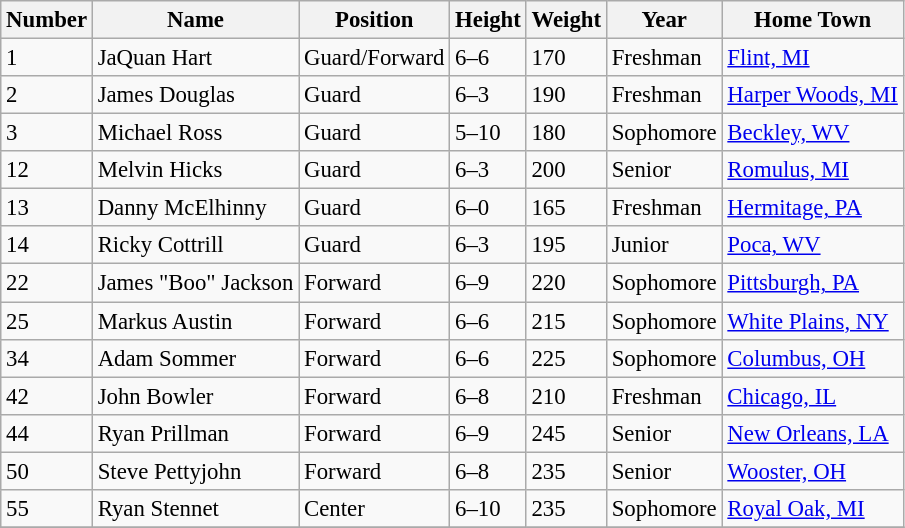<table class="wikitable" style="font-size: 95%;">
<tr>
<th>Number</th>
<th>Name</th>
<th>Position</th>
<th>Height</th>
<th>Weight</th>
<th>Year</th>
<th>Home Town</th>
</tr>
<tr>
<td>1</td>
<td>JaQuan Hart</td>
<td>Guard/Forward</td>
<td>6–6</td>
<td>170</td>
<td>Freshman</td>
<td><a href='#'>Flint, MI</a></td>
</tr>
<tr>
<td>2</td>
<td>James Douglas</td>
<td>Guard</td>
<td>6–3</td>
<td>190</td>
<td>Freshman</td>
<td><a href='#'>Harper Woods, MI</a></td>
</tr>
<tr>
<td>3</td>
<td>Michael Ross</td>
<td>Guard</td>
<td>5–10</td>
<td>180</td>
<td>Sophomore</td>
<td><a href='#'>Beckley, WV</a></td>
</tr>
<tr>
<td>12</td>
<td>Melvin Hicks</td>
<td>Guard</td>
<td>6–3</td>
<td>200</td>
<td>Senior</td>
<td><a href='#'>Romulus, MI</a></td>
</tr>
<tr>
<td>13</td>
<td>Danny McElhinny</td>
<td>Guard</td>
<td>6–0</td>
<td>165</td>
<td>Freshman</td>
<td><a href='#'>Hermitage, PA</a></td>
</tr>
<tr>
<td>14</td>
<td>Ricky Cottrill</td>
<td>Guard</td>
<td>6–3</td>
<td>195</td>
<td>Junior</td>
<td><a href='#'>Poca, WV</a></td>
</tr>
<tr>
<td>22</td>
<td>James "Boo" Jackson</td>
<td>Forward</td>
<td>6–9</td>
<td>220</td>
<td>Sophomore</td>
<td><a href='#'>Pittsburgh, PA</a></td>
</tr>
<tr>
<td>25</td>
<td>Markus Austin</td>
<td>Forward</td>
<td>6–6</td>
<td>215</td>
<td>Sophomore</td>
<td><a href='#'>White Plains, NY</a></td>
</tr>
<tr>
<td>34</td>
<td>Adam Sommer</td>
<td>Forward</td>
<td>6–6</td>
<td>225</td>
<td>Sophomore</td>
<td><a href='#'>Columbus, OH</a></td>
</tr>
<tr>
<td>42</td>
<td>John Bowler</td>
<td>Forward</td>
<td>6–8</td>
<td>210</td>
<td>Freshman</td>
<td><a href='#'>Chicago, IL</a></td>
</tr>
<tr>
<td>44</td>
<td>Ryan Prillman</td>
<td>Forward</td>
<td>6–9</td>
<td>245</td>
<td>Senior</td>
<td><a href='#'>New Orleans, LA</a></td>
</tr>
<tr>
<td>50</td>
<td>Steve Pettyjohn</td>
<td>Forward</td>
<td>6–8</td>
<td>235</td>
<td>Senior</td>
<td><a href='#'>Wooster, OH</a></td>
</tr>
<tr>
<td>55</td>
<td>Ryan Stennet</td>
<td>Center</td>
<td>6–10</td>
<td>235</td>
<td>Sophomore</td>
<td><a href='#'>Royal Oak, MI</a></td>
</tr>
<tr>
</tr>
</table>
